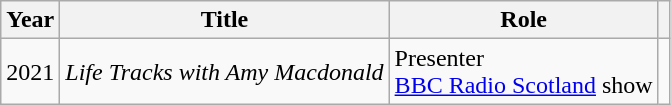<table class="wikitable">
<tr>
<th>Year</th>
<th>Title</th>
<th>Role</th>
<th></th>
</tr>
<tr>
<td>2021</td>
<td><em>Life Tracks with Amy Macdonald</em></td>
<td>Presenter <br> <a href='#'>BBC Radio Scotland</a> show</td>
<td></td>
</tr>
</table>
